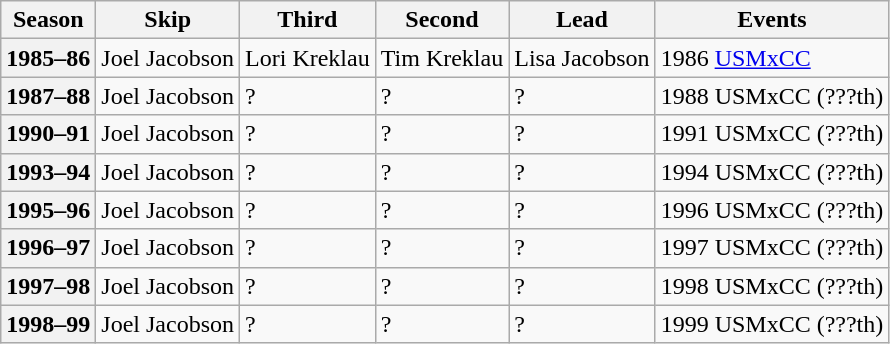<table class="wikitable">
<tr>
<th scope="col">Season</th>
<th scope="col">Skip</th>
<th scope="col">Third</th>
<th scope="col">Second</th>
<th scope="col">Lead</th>
<th scope="col">Events</th>
</tr>
<tr>
<th scope="row">1985–86</th>
<td>Joel Jacobson</td>
<td>Lori Kreklau</td>
<td>Tim Kreklau</td>
<td>Lisa Jacobson</td>
<td>1986 <a href='#'>USMxCC</a> </td>
</tr>
<tr>
<th scope="row">1987–88</th>
<td>Joel Jacobson</td>
<td>?</td>
<td>?</td>
<td>?</td>
<td>1988 USMxCC (???th)</td>
</tr>
<tr>
<th scope="row">1990–91</th>
<td>Joel Jacobson</td>
<td>?</td>
<td>?</td>
<td>?</td>
<td>1991 USMxCC (???th)</td>
</tr>
<tr>
<th scope="row">1993–94</th>
<td>Joel Jacobson</td>
<td>?</td>
<td>?</td>
<td>?</td>
<td>1994 USMxCC (???th)</td>
</tr>
<tr>
<th scope="row">1995–96</th>
<td>Joel Jacobson</td>
<td>?</td>
<td>?</td>
<td>?</td>
<td>1996 USMxCC (???th)</td>
</tr>
<tr>
<th scope="row">1996–97</th>
<td>Joel Jacobson</td>
<td>?</td>
<td>?</td>
<td>?</td>
<td>1997 USMxCC (???th)</td>
</tr>
<tr>
<th scope="row">1997–98</th>
<td>Joel Jacobson</td>
<td>?</td>
<td>?</td>
<td>?</td>
<td>1998 USMxCC (???th)</td>
</tr>
<tr>
<th scope="row">1998–99</th>
<td>Joel Jacobson</td>
<td>?</td>
<td>?</td>
<td>?</td>
<td>1999 USMxCC (???th)</td>
</tr>
</table>
